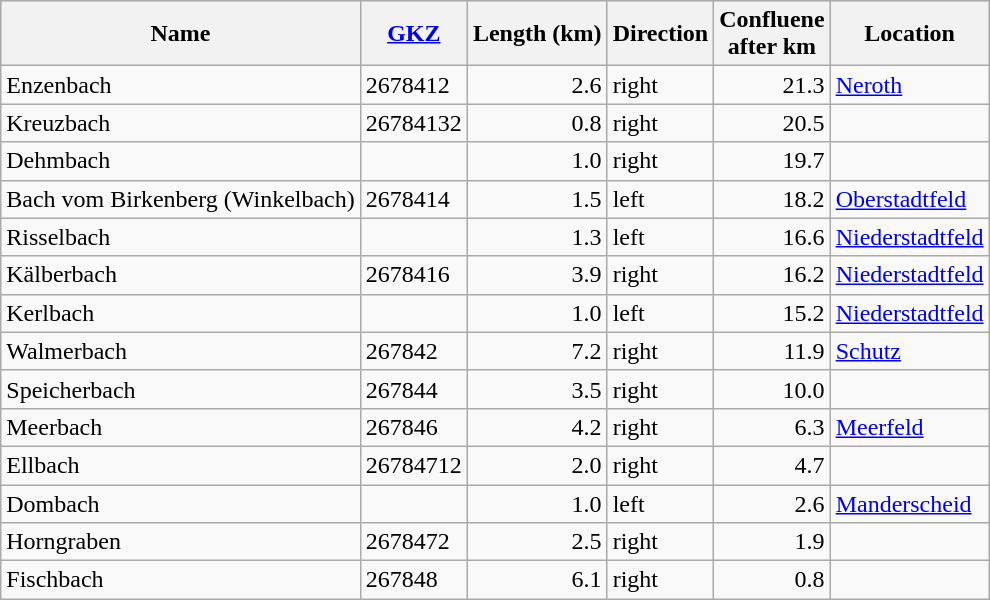<table class="wikitable sortable">
<tr style="background-color:#CEDAF2">
<th>Name</th>
<th><a href='#'>GKZ</a></th>
<th>Length (km)</th>
<th>Direction</th>
<th>Confluene<br>after km</th>
<th>Location</th>
</tr>
<tr>
<td>Enzenbach</td>
<td>2678412</td>
<td align="right">2.6</td>
<td>right</td>
<td align="right">21.3</td>
<td><a href='#'>Neroth</a></td>
</tr>
<tr>
<td>Kreuzbach</td>
<td>26784132</td>
<td align="right">0.8</td>
<td>right</td>
<td align="right">20.5</td>
<td></td>
</tr>
<tr>
<td>Dehmbach</td>
<td></td>
<td align="right">1.0</td>
<td>right</td>
<td align="right">19.7</td>
<td></td>
</tr>
<tr>
<td>Bach vom Birkenberg (Winkelbach)</td>
<td>2678414</td>
<td align="right">1.5</td>
<td>left</td>
<td align="right">18.2</td>
<td><a href='#'>Oberstadtfeld</a></td>
</tr>
<tr>
<td>Risselbach</td>
<td></td>
<td align="right">1.3</td>
<td>left</td>
<td align="right">16.6</td>
<td><a href='#'>Niederstadtfeld</a></td>
</tr>
<tr>
<td>Kälberbach</td>
<td>2678416</td>
<td align="right">3.9</td>
<td>right</td>
<td align="right">16.2</td>
<td><a href='#'>Niederstadtfeld</a></td>
</tr>
<tr>
<td>Kerlbach</td>
<td></td>
<td align="right">1.0</td>
<td>left</td>
<td align="right">15.2</td>
<td><a href='#'>Niederstadtfeld</a></td>
</tr>
<tr>
<td>Walmerbach</td>
<td>267842</td>
<td align="right">7.2</td>
<td>right</td>
<td align="right">11.9</td>
<td><a href='#'>Schutz</a></td>
</tr>
<tr>
<td>Speicherbach</td>
<td>267844</td>
<td align="right">3.5</td>
<td>right</td>
<td align="right">10.0</td>
<td></td>
</tr>
<tr>
<td>Meerbach</td>
<td>267846</td>
<td align="right">4.2</td>
<td>right</td>
<td align="right">6.3</td>
<td><a href='#'>Meerfeld</a></td>
</tr>
<tr>
<td>Ellbach</td>
<td>26784712</td>
<td align="right">2.0</td>
<td>right</td>
<td align="right">4.7</td>
<td></td>
</tr>
<tr>
<td>Dombach</td>
<td></td>
<td align="right">1.0</td>
<td>left</td>
<td align="right">2.6</td>
<td><a href='#'>Manderscheid</a></td>
</tr>
<tr>
<td>Horngraben</td>
<td>2678472</td>
<td align="right">2.5</td>
<td>right</td>
<td align="right">1.9</td>
<td></td>
</tr>
<tr>
<td>Fischbach</td>
<td>267848</td>
<td align="right">6.1</td>
<td>right</td>
<td align="right">0.8</td>
<td></td>
</tr>
</table>
